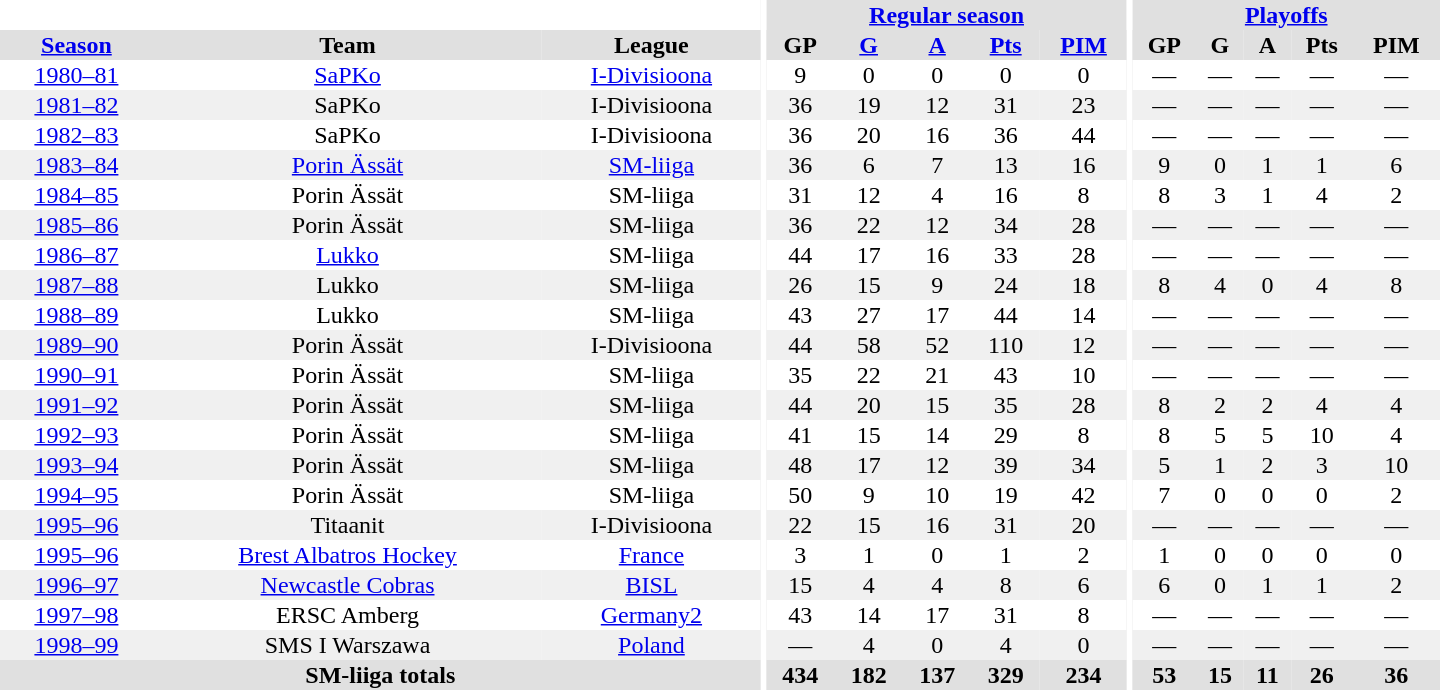<table border="0" cellpadding="1" cellspacing="0" style="text-align:center; width:60em">
<tr bgcolor="#e0e0e0">
<th colspan="3" bgcolor="#ffffff"></th>
<th rowspan="99" bgcolor="#ffffff"></th>
<th colspan="5"><a href='#'>Regular season</a></th>
<th rowspan="99" bgcolor="#ffffff"></th>
<th colspan="5"><a href='#'>Playoffs</a></th>
</tr>
<tr bgcolor="#e0e0e0">
<th><a href='#'>Season</a></th>
<th>Team</th>
<th>League</th>
<th>GP</th>
<th><a href='#'>G</a></th>
<th><a href='#'>A</a></th>
<th><a href='#'>Pts</a></th>
<th><a href='#'>PIM</a></th>
<th>GP</th>
<th>G</th>
<th>A</th>
<th>Pts</th>
<th>PIM</th>
</tr>
<tr>
<td><a href='#'>1980–81</a></td>
<td><a href='#'>SaPKo</a></td>
<td><a href='#'>I-Divisioona</a></td>
<td>9</td>
<td>0</td>
<td>0</td>
<td>0</td>
<td>0</td>
<td>—</td>
<td>—</td>
<td>—</td>
<td>—</td>
<td>—</td>
</tr>
<tr bgcolor="#f0f0f0">
<td><a href='#'>1981–82</a></td>
<td>SaPKo</td>
<td>I-Divisioona</td>
<td>36</td>
<td>19</td>
<td>12</td>
<td>31</td>
<td>23</td>
<td>—</td>
<td>—</td>
<td>—</td>
<td>—</td>
<td>—</td>
</tr>
<tr>
<td><a href='#'>1982–83</a></td>
<td>SaPKo</td>
<td>I-Divisioona</td>
<td>36</td>
<td>20</td>
<td>16</td>
<td>36</td>
<td>44</td>
<td>—</td>
<td>—</td>
<td>—</td>
<td>—</td>
<td>—</td>
</tr>
<tr bgcolor="#f0f0f0">
<td><a href='#'>1983–84</a></td>
<td><a href='#'>Porin Ässät</a></td>
<td><a href='#'>SM-liiga</a></td>
<td>36</td>
<td>6</td>
<td>7</td>
<td>13</td>
<td>16</td>
<td>9</td>
<td>0</td>
<td>1</td>
<td>1</td>
<td>6</td>
</tr>
<tr>
<td><a href='#'>1984–85</a></td>
<td>Porin Ässät</td>
<td>SM-liiga</td>
<td>31</td>
<td>12</td>
<td>4</td>
<td>16</td>
<td>8</td>
<td>8</td>
<td>3</td>
<td>1</td>
<td>4</td>
<td>2</td>
</tr>
<tr bgcolor="#f0f0f0">
<td><a href='#'>1985–86</a></td>
<td>Porin Ässät</td>
<td>SM-liiga</td>
<td>36</td>
<td>22</td>
<td>12</td>
<td>34</td>
<td>28</td>
<td>—</td>
<td>—</td>
<td>—</td>
<td>—</td>
<td>—</td>
</tr>
<tr>
<td><a href='#'>1986–87</a></td>
<td><a href='#'>Lukko</a></td>
<td>SM-liiga</td>
<td>44</td>
<td>17</td>
<td>16</td>
<td>33</td>
<td>28</td>
<td>—</td>
<td>—</td>
<td>—</td>
<td>—</td>
<td>—</td>
</tr>
<tr bgcolor="#f0f0f0">
<td><a href='#'>1987–88</a></td>
<td>Lukko</td>
<td>SM-liiga</td>
<td>26</td>
<td>15</td>
<td>9</td>
<td>24</td>
<td>18</td>
<td>8</td>
<td>4</td>
<td>0</td>
<td>4</td>
<td>8</td>
</tr>
<tr>
<td><a href='#'>1988–89</a></td>
<td>Lukko</td>
<td>SM-liiga</td>
<td>43</td>
<td>27</td>
<td>17</td>
<td>44</td>
<td>14</td>
<td>—</td>
<td>—</td>
<td>—</td>
<td>—</td>
<td>—</td>
</tr>
<tr bgcolor="#f0f0f0">
<td><a href='#'>1989–90</a></td>
<td>Porin Ässät</td>
<td>I-Divisioona</td>
<td>44</td>
<td>58</td>
<td>52</td>
<td>110</td>
<td>12</td>
<td>—</td>
<td>—</td>
<td>—</td>
<td>—</td>
<td>—</td>
</tr>
<tr>
<td><a href='#'>1990–91</a></td>
<td>Porin Ässät</td>
<td>SM-liiga</td>
<td>35</td>
<td>22</td>
<td>21</td>
<td>43</td>
<td>10</td>
<td>—</td>
<td>—</td>
<td>—</td>
<td>—</td>
<td>—</td>
</tr>
<tr bgcolor="#f0f0f0">
<td><a href='#'>1991–92</a></td>
<td>Porin Ässät</td>
<td>SM-liiga</td>
<td>44</td>
<td>20</td>
<td>15</td>
<td>35</td>
<td>28</td>
<td>8</td>
<td>2</td>
<td>2</td>
<td>4</td>
<td>4</td>
</tr>
<tr>
<td><a href='#'>1992–93</a></td>
<td>Porin Ässät</td>
<td>SM-liiga</td>
<td>41</td>
<td>15</td>
<td>14</td>
<td>29</td>
<td>8</td>
<td>8</td>
<td>5</td>
<td>5</td>
<td>10</td>
<td>4</td>
</tr>
<tr bgcolor="#f0f0f0">
<td><a href='#'>1993–94</a></td>
<td>Porin Ässät</td>
<td>SM-liiga</td>
<td>48</td>
<td>17</td>
<td>12</td>
<td>39</td>
<td>34</td>
<td>5</td>
<td>1</td>
<td>2</td>
<td>3</td>
<td>10</td>
</tr>
<tr>
<td><a href='#'>1994–95</a></td>
<td>Porin Ässät</td>
<td>SM-liiga</td>
<td>50</td>
<td>9</td>
<td>10</td>
<td>19</td>
<td>42</td>
<td>7</td>
<td>0</td>
<td>0</td>
<td>0</td>
<td>2</td>
</tr>
<tr bgcolor="#f0f0f0">
<td><a href='#'>1995–96</a></td>
<td>Titaanit</td>
<td>I-Divisioona</td>
<td>22</td>
<td>15</td>
<td>16</td>
<td>31</td>
<td>20</td>
<td>—</td>
<td>—</td>
<td>—</td>
<td>—</td>
<td>—</td>
</tr>
<tr>
<td><a href='#'>1995–96</a></td>
<td><a href='#'>Brest Albatros Hockey</a></td>
<td><a href='#'>France</a></td>
<td>3</td>
<td>1</td>
<td>0</td>
<td>1</td>
<td>2</td>
<td>1</td>
<td>0</td>
<td>0</td>
<td>0</td>
<td>0</td>
</tr>
<tr bgcolor="#f0f0f0">
<td><a href='#'>1996–97</a></td>
<td><a href='#'>Newcastle Cobras</a></td>
<td><a href='#'>BISL</a></td>
<td>15</td>
<td>4</td>
<td>4</td>
<td>8</td>
<td>6</td>
<td>6</td>
<td>0</td>
<td>1</td>
<td>1</td>
<td>2</td>
</tr>
<tr>
<td><a href='#'>1997–98</a></td>
<td>ERSC Amberg</td>
<td><a href='#'>Germany2</a></td>
<td>43</td>
<td>14</td>
<td>17</td>
<td>31</td>
<td>8</td>
<td>—</td>
<td>—</td>
<td>—</td>
<td>—</td>
<td>—</td>
</tr>
<tr bgcolor="#f0f0f0">
<td><a href='#'>1998–99</a></td>
<td>SMS I Warszawa</td>
<td><a href='#'>Poland</a></td>
<td>—</td>
<td>4</td>
<td>0</td>
<td>4</td>
<td>0</td>
<td>—</td>
<td>—</td>
<td>—</td>
<td>—</td>
<td>—</td>
</tr>
<tr>
</tr>
<tr ALIGN="center" bgcolor="#e0e0e0">
<th colspan="3">SM-liiga totals</th>
<th ALIGN="center">434</th>
<th ALIGN="center">182</th>
<th ALIGN="center">137</th>
<th ALIGN="center">329</th>
<th ALIGN="center">234</th>
<th ALIGN="center">53</th>
<th ALIGN="center">15</th>
<th ALIGN="center">11</th>
<th ALIGN="center">26</th>
<th ALIGN="center">36</th>
</tr>
</table>
